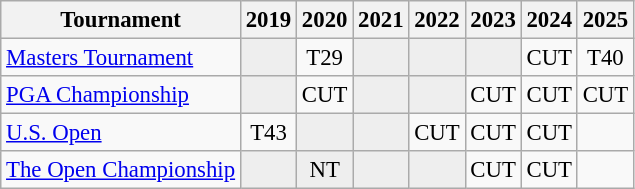<table class="wikitable" style="font-size:95%;text-align:center;">
<tr>
<th>Tournament</th>
<th>2019</th>
<th>2020</th>
<th>2021</th>
<th>2022</th>
<th>2023</th>
<th>2024</th>
<th>2025</th>
</tr>
<tr>
<td align=left><a href='#'>Masters Tournament</a></td>
<td style="background:#eeeeee;"></td>
<td>T29</td>
<td style="background:#eeeeee;"></td>
<td style="background:#eeeeee;"></td>
<td style="background:#eeeeee;"></td>
<td>CUT</td>
<td>T40</td>
</tr>
<tr>
<td align=left><a href='#'>PGA Championship</a></td>
<td style="background:#eeeeee;"></td>
<td>CUT</td>
<td style="background:#eeeeee;"></td>
<td style="background:#eeeeee;"></td>
<td>CUT</td>
<td>CUT</td>
<td>CUT</td>
</tr>
<tr>
<td align=left><a href='#'>U.S. Open</a></td>
<td>T43</td>
<td style="background:#eeeeee;"></td>
<td style="background:#eeeeee;"></td>
<td>CUT</td>
<td>CUT</td>
<td>CUT</td>
<td></td>
</tr>
<tr>
<td align=left><a href='#'>The Open Championship</a></td>
<td style="background:#eeeeee;"></td>
<td style="background:#eeeeee;">NT</td>
<td style="background:#eeeeee;"></td>
<td style="background:#eeeeee;"></td>
<td>CUT</td>
<td>CUT</td>
<td></td>
</tr>
</table>
